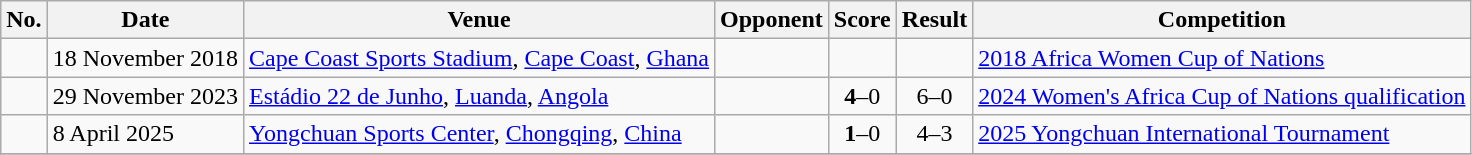<table class="wikitable">
<tr>
<th>No.</th>
<th>Date</th>
<th>Venue</th>
<th>Opponent</th>
<th>Score</th>
<th>Result</th>
<th>Competition</th>
</tr>
<tr>
<td></td>
<td>18 November 2018</td>
<td><a href='#'>Cape Coast Sports Stadium</a>, <a href='#'>Cape Coast</a>, <a href='#'>Ghana</a></td>
<td></td>
<td></td>
<td></td>
<td><a href='#'>2018 Africa Women Cup of Nations</a></td>
</tr>
<tr>
<td></td>
<td>29 November 2023</td>
<td><a href='#'>Estádio 22 de Junho</a>, <a href='#'>Luanda</a>, <a href='#'>Angola</a></td>
<td></td>
<td align=center><strong>4</strong>–0</td>
<td align=center>6–0</td>
<td><a href='#'>2024 Women's Africa Cup of Nations qualification</a></td>
</tr>
<tr>
<td></td>
<td>8 April 2025</td>
<td><a href='#'>Yongchuan Sports Center</a>, <a href='#'>Chongqing</a>, <a href='#'>China</a></td>
<td></td>
<td align=center><strong>1</strong>–0</td>
<td align=center>4–3</td>
<td><a href='#'>2025 Yongchuan International Tournament</a></td>
</tr>
<tr>
</tr>
</table>
